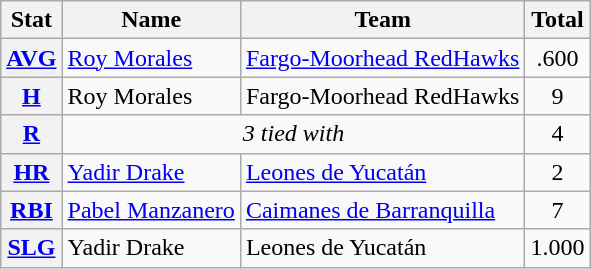<table class=wikitable>
<tr>
<th scope="col">Stat</th>
<th scope="col">Name</th>
<th scope="col">Team</th>
<th scope="col">Total</th>
</tr>
<tr>
<th scope="row"><a href='#'>AVG</a></th>
<td> <a href='#'>Roy Morales</a></td>
<td> <a href='#'>Fargo-Moorhead RedHawks</a></td>
<td align=center>.600</td>
</tr>
<tr>
<th scope="row"><a href='#'>H</a></th>
<td> Roy Morales</td>
<td> Fargo-Moorhead RedHawks</td>
<td align=center>9</td>
</tr>
<tr>
<th scope="row"><a href='#'>R</a></th>
<td colspan=2 align=center><em>3 tied with</em></td>
<td align=center>4</td>
</tr>
<tr>
<th scope="row"><a href='#'>HR</a></th>
<td> <a href='#'>Yadir Drake</a></td>
<td> <a href='#'>Leones de Yucatán</a></td>
<td align=center>2</td>
</tr>
<tr>
<th scope="row"><a href='#'>RBI</a></th>
<td> <a href='#'>Pabel Manzanero</a></td>
<td> <a href='#'>Caimanes de Barranquilla</a></td>
<td align=center>7</td>
</tr>
<tr>
<th scope="row"><a href='#'>SLG</a></th>
<td> Yadir Drake</td>
<td> Leones de Yucatán</td>
<td align=center>1.000</td>
</tr>
</table>
